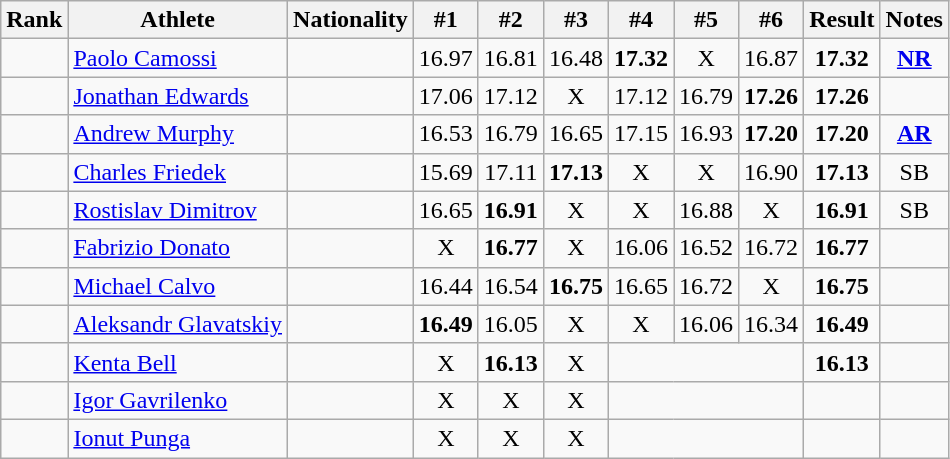<table class="wikitable sortable" style="text-align:center">
<tr>
<th>Rank</th>
<th>Athlete</th>
<th>Nationality</th>
<th>#1</th>
<th>#2</th>
<th>#3</th>
<th>#4</th>
<th>#5</th>
<th>#6</th>
<th>Result</th>
<th>Notes</th>
</tr>
<tr>
<td></td>
<td align=left><a href='#'>Paolo Camossi</a></td>
<td align=left></td>
<td>16.97</td>
<td>16.81</td>
<td>16.48</td>
<td><strong>17.32</strong></td>
<td>X</td>
<td>16.87</td>
<td><strong>17.32</strong></td>
<td><strong><a href='#'>NR</a></strong></td>
</tr>
<tr>
<td></td>
<td align=left><a href='#'>Jonathan Edwards</a></td>
<td align=left></td>
<td>17.06</td>
<td>17.12</td>
<td>X</td>
<td>17.12</td>
<td>16.79</td>
<td><strong>17.26</strong></td>
<td><strong>17.26</strong></td>
<td></td>
</tr>
<tr>
<td></td>
<td align=left><a href='#'>Andrew Murphy</a></td>
<td align=left></td>
<td>16.53</td>
<td>16.79</td>
<td>16.65</td>
<td>17.15</td>
<td>16.93</td>
<td><strong>17.20</strong></td>
<td><strong>17.20</strong></td>
<td><strong><a href='#'>AR</a></strong></td>
</tr>
<tr>
<td></td>
<td align=left><a href='#'>Charles Friedek</a></td>
<td align=left></td>
<td>15.69</td>
<td>17.11</td>
<td><strong>17.13</strong></td>
<td>X</td>
<td>X</td>
<td>16.90</td>
<td><strong>17.13</strong></td>
<td>SB</td>
</tr>
<tr>
<td></td>
<td align=left><a href='#'>Rostislav Dimitrov</a></td>
<td align=left></td>
<td>16.65</td>
<td><strong>16.91</strong></td>
<td>X</td>
<td>X</td>
<td>16.88</td>
<td>X</td>
<td><strong>16.91</strong></td>
<td>SB</td>
</tr>
<tr>
<td></td>
<td align=left><a href='#'>Fabrizio Donato</a></td>
<td align=left></td>
<td>X</td>
<td><strong>16.77</strong></td>
<td>X</td>
<td>16.06</td>
<td>16.52</td>
<td>16.72</td>
<td><strong>16.77</strong></td>
<td></td>
</tr>
<tr>
<td></td>
<td align=left><a href='#'>Michael Calvo</a></td>
<td align=left></td>
<td>16.44</td>
<td>16.54</td>
<td><strong>16.75</strong></td>
<td>16.65</td>
<td>16.72</td>
<td>X</td>
<td><strong>16.75</strong></td>
<td></td>
</tr>
<tr>
<td></td>
<td align=left><a href='#'>Aleksandr Glavatskiy</a></td>
<td align=left></td>
<td><strong>16.49</strong></td>
<td>16.05</td>
<td>X</td>
<td>X</td>
<td>16.06</td>
<td>16.34</td>
<td><strong>16.49</strong></td>
<td></td>
</tr>
<tr>
<td></td>
<td align=left><a href='#'>Kenta Bell</a></td>
<td align=left></td>
<td>X</td>
<td><strong>16.13</strong></td>
<td>X</td>
<td colspan=3></td>
<td><strong>16.13</strong></td>
<td></td>
</tr>
<tr>
<td></td>
<td align=left><a href='#'>Igor Gavrilenko</a></td>
<td align=left></td>
<td>X</td>
<td>X</td>
<td>X</td>
<td colspan=3></td>
<td><strong></strong></td>
<td></td>
</tr>
<tr>
<td></td>
<td align=left><a href='#'>Ionut Punga</a></td>
<td align=left></td>
<td>X</td>
<td>X</td>
<td>X</td>
<td colspan=3></td>
<td><strong></strong></td>
<td></td>
</tr>
</table>
